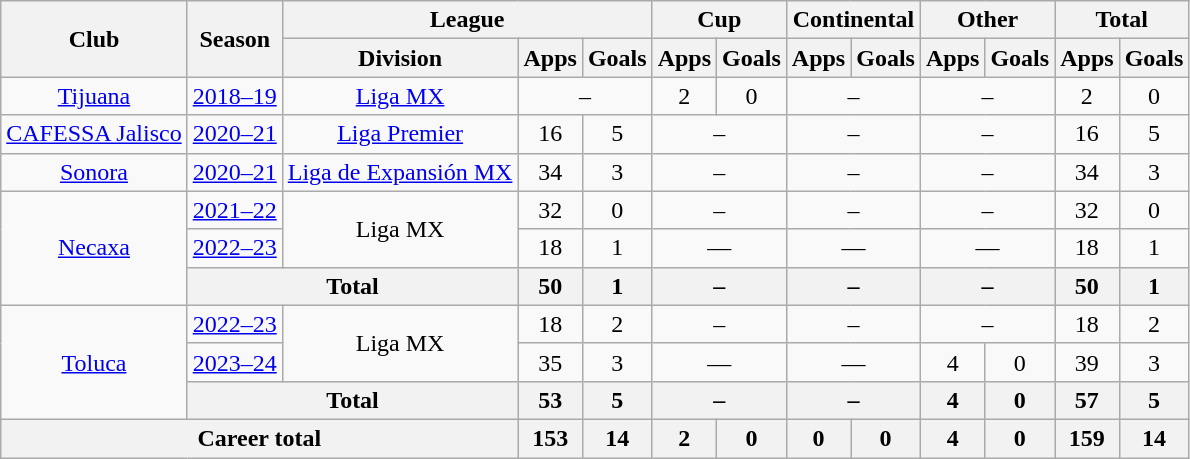<table class="wikitable" style="text-align: center">
<tr>
<th rowspan="2">Club</th>
<th rowspan="2">Season</th>
<th colspan="3">League</th>
<th colspan="2">Cup</th>
<th colspan="2">Continental</th>
<th colspan="2">Other</th>
<th colspan="2">Total</th>
</tr>
<tr>
<th>Division</th>
<th>Apps</th>
<th>Goals</th>
<th>Apps</th>
<th>Goals</th>
<th>Apps</th>
<th>Goals</th>
<th>Apps</th>
<th>Goals</th>
<th>Apps</th>
<th>Goals</th>
</tr>
<tr>
<td><a href='#'>Tijuana</a></td>
<td><a href='#'>2018–19</a></td>
<td><a href='#'>Liga MX</a></td>
<td colspan="2">–</td>
<td>2</td>
<td>0</td>
<td colspan="2">–</td>
<td colspan="2">–</td>
<td>2</td>
<td>0</td>
</tr>
<tr>
<td><a href='#'>CAFESSA Jalisco</a></td>
<td><a href='#'>2020–21</a></td>
<td><a href='#'>Liga Premier</a></td>
<td>16</td>
<td>5</td>
<td colspan="2">–</td>
<td colspan="2">–</td>
<td colspan="2">–</td>
<td>16</td>
<td>5</td>
</tr>
<tr>
<td><a href='#'>Sonora</a></td>
<td><a href='#'>2020–21</a></td>
<td><a href='#'>Liga de Expansión MX</a></td>
<td>34</td>
<td>3</td>
<td colspan="2">–</td>
<td colspan="2">–</td>
<td colspan="2">–</td>
<td>34</td>
<td>3</td>
</tr>
<tr>
<td rowspan="3"><a href='#'>Necaxa</a></td>
<td><a href='#'>2021–22</a></td>
<td rowspan="2">Liga MX</td>
<td>32</td>
<td>0</td>
<td colspan="2">–</td>
<td colspan="2">–</td>
<td colspan="2">–</td>
<td>32</td>
<td>0</td>
</tr>
<tr>
<td><a href='#'>2022–23</a></td>
<td>18</td>
<td>1</td>
<td colspan=2>—</td>
<td colspan=2>—</td>
<td colspan=2>—</td>
<td>18</td>
<td>1</td>
</tr>
<tr>
<th colspan="2">Total</th>
<th>50</th>
<th>1</th>
<th colspan="2">–</th>
<th colspan="2">–</th>
<th colspan="2">–</th>
<th>50</th>
<th>1</th>
</tr>
<tr>
<td rowspan="3"><a href='#'>Toluca</a></td>
<td><a href='#'>2022–23</a></td>
<td rowspan="2">Liga MX</td>
<td>18</td>
<td>2</td>
<td colspan="2">–</td>
<td colspan="2">–</td>
<td colspan="2">–</td>
<td>18</td>
<td>2</td>
</tr>
<tr>
<td><a href='#'>2023–24</a></td>
<td>35</td>
<td>3</td>
<td colspan=2>—</td>
<td colspan=2>—</td>
<td>4</td>
<td>0</td>
<td>39</td>
<td>3</td>
</tr>
<tr>
<th colspan="2">Total</th>
<th>53</th>
<th>5</th>
<th colspan="2">–</th>
<th colspan="2">–</th>
<th>4</th>
<th>0</th>
<th>57</th>
<th>5</th>
</tr>
<tr>
<th colspan=3>Career total</th>
<th>153</th>
<th>14</th>
<th>2</th>
<th>0</th>
<th>0</th>
<th>0</th>
<th>4</th>
<th>0</th>
<th>159</th>
<th>14</th>
</tr>
</table>
